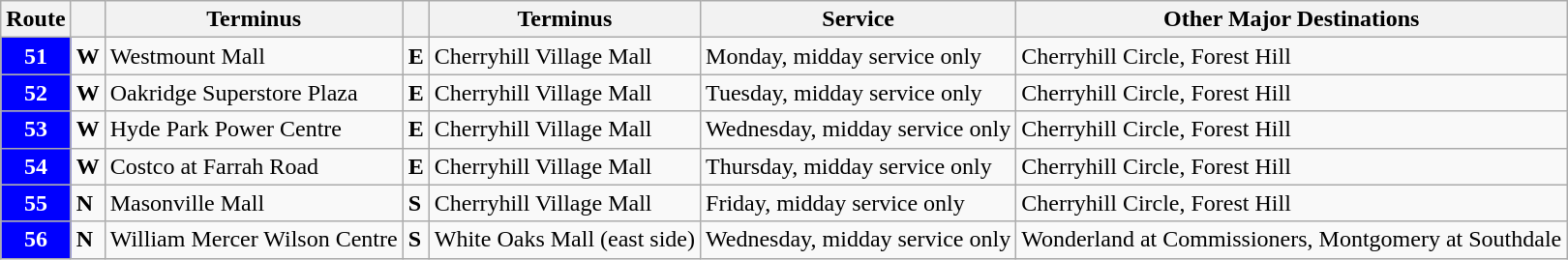<table class="wikitable">
<tr>
<th>Route</th>
<th></th>
<th>Terminus</th>
<th></th>
<th>Terminus</th>
<th>Service</th>
<th>Other Major Destinations</th>
</tr>
<tr align="left">
<td style="background:blue;color:white" align="center"><strong>51</strong></td>
<td><strong>W</strong></td>
<td>Westmount Mall</td>
<td><strong>E</strong></td>
<td>Cherryhill Village Mall</td>
<td>Monday, midday service only</td>
<td>Cherryhill Circle, Forest Hill</td>
</tr>
<tr align="left">
<td style="background:blue;color:white" align="center"><strong>52</strong></td>
<td><strong>W</strong></td>
<td>Oakridge Superstore Plaza</td>
<td><strong>E</strong></td>
<td>Cherryhill Village Mall</td>
<td>Tuesday, midday service only</td>
<td>Cherryhill Circle, Forest Hill</td>
</tr>
<tr align="left">
<td style="background:blue;color:white" align="center"><strong>53</strong></td>
<td><strong>W</strong></td>
<td>Hyde Park Power Centre</td>
<td><strong>E</strong></td>
<td>Cherryhill Village Mall</td>
<td>Wednesday, midday service only</td>
<td>Cherryhill Circle, Forest Hill</td>
</tr>
<tr align="left">
<td style="background:blue;color:white" align="center"><strong>54</strong></td>
<td><strong>W</strong></td>
<td>Costco at Farrah Road</td>
<td><strong>E</strong></td>
<td>Cherryhill Village Mall</td>
<td>Thursday, midday service only</td>
<td>Cherryhill Circle, Forest Hill</td>
</tr>
<tr align="left">
<td style="background:blue;color:white" align="center"><strong>55</strong></td>
<td><strong>N</strong></td>
<td>Masonville Mall</td>
<td><strong>S</strong></td>
<td>Cherryhill Village Mall</td>
<td>Friday, midday service only</td>
<td>Cherryhill Circle, Forest Hill</td>
</tr>
<tr align="left">
<td style="background:blue;color:white" align="center"><strong>56</strong></td>
<td><strong>N</strong></td>
<td>William Mercer Wilson Centre</td>
<td><strong>S</strong></td>
<td>White Oaks Mall (east side)</td>
<td>Wednesday, midday service only</td>
<td>Wonderland at Commissioners, Montgomery at Southdale</td>
</tr>
</table>
